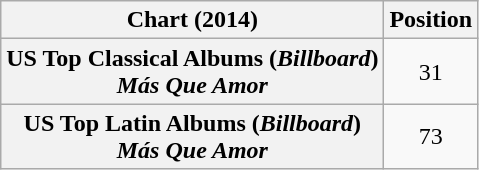<table class="wikitable sortable plainrowheaders" style="text-align:center">
<tr>
<th>Chart (2014)</th>
<th>Position</th>
</tr>
<tr>
<th scope="row">US Top Classical Albums (<em>Billboard</em>)<br><em>Más Que Amor</em></th>
<td>31</td>
</tr>
<tr>
<th scope="row">US Top Latin Albums (<em>Billboard</em>)<br><em>Más Que Amor</em></th>
<td>73</td>
</tr>
</table>
